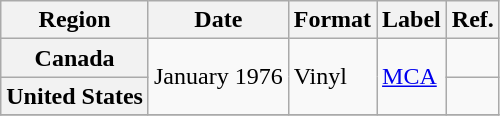<table class="wikitable plainrowheaders">
<tr>
<th scope="col">Region</th>
<th scope="col">Date</th>
<th scope="col">Format</th>
<th scope="col">Label</th>
<th scope="col">Ref.</th>
</tr>
<tr>
<th scope="row">Canada</th>
<td rowspan="2">January 1976</td>
<td rowspan="2">Vinyl</td>
<td rowspan="2"><a href='#'>MCA</a></td>
<td></td>
</tr>
<tr>
<th scope="row">United States</th>
<td></td>
</tr>
<tr>
</tr>
</table>
